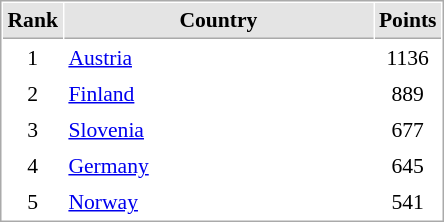<table cellspacing="1" cellpadding="3" style="border:1px solid #aaa; font-size:90%;">
<tr style="background:#e4e4e4;">
<th style="border-bottom:1px solid #aaa; width:10px;">Rank</th>
<th style="border-bottom:1px solid #aaa; width:200px;">Country</th>
<th style="border-bottom:1px solid #aaa; width:20px;">Points</th>
</tr>
<tr>
<td style="text-align:center;">1</td>
<td> <a href='#'>Austria</a></td>
<td align=center>1136</td>
</tr>
<tr>
<td style="text-align:center;">2</td>
<td> <a href='#'>Finland</a></td>
<td align=center>889</td>
</tr>
<tr>
<td style="text-align:center;">3</td>
<td> <a href='#'>Slovenia</a></td>
<td align=center>677</td>
</tr>
<tr>
<td style="text-align:center;">4</td>
<td> <a href='#'>Germany</a></td>
<td align=center>645</td>
</tr>
<tr>
<td style="text-align:center;">5</td>
<td> <a href='#'>Norway</a></td>
<td align=center>541</td>
</tr>
</table>
